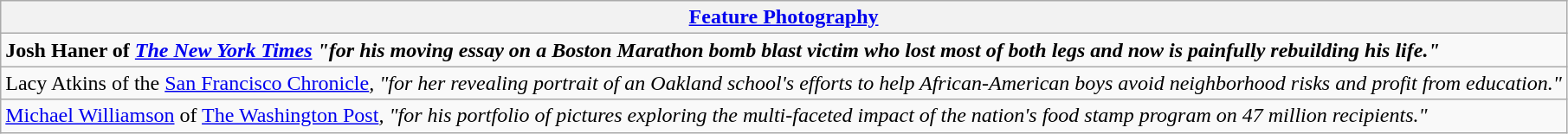<table class="wikitable" style="float:left; float:none;">
<tr>
<th><a href='#'>Feature Photography</a></th>
</tr>
<tr>
<td><strong>Josh Haner of <em><a href='#'>The New York Times</a><strong><em> "for his moving essay on a Boston Marathon bomb blast victim who lost most of both legs and now is painfully rebuilding his life."</td>
</tr>
<tr>
<td>Lacy Atkins of the </em><a href='#'>San Francisco Chronicle</a><em>, "for her revealing portrait of an Oakland school's efforts to help African-American boys avoid neighborhood risks and profit from education."</td>
</tr>
<tr>
<td><a href='#'>Michael Williamson</a> of </em><a href='#'>The Washington Post</a><em>, "for his portfolio of pictures exploring the multi-faceted impact of the nation's food stamp program on 47 million recipients."</td>
</tr>
</table>
